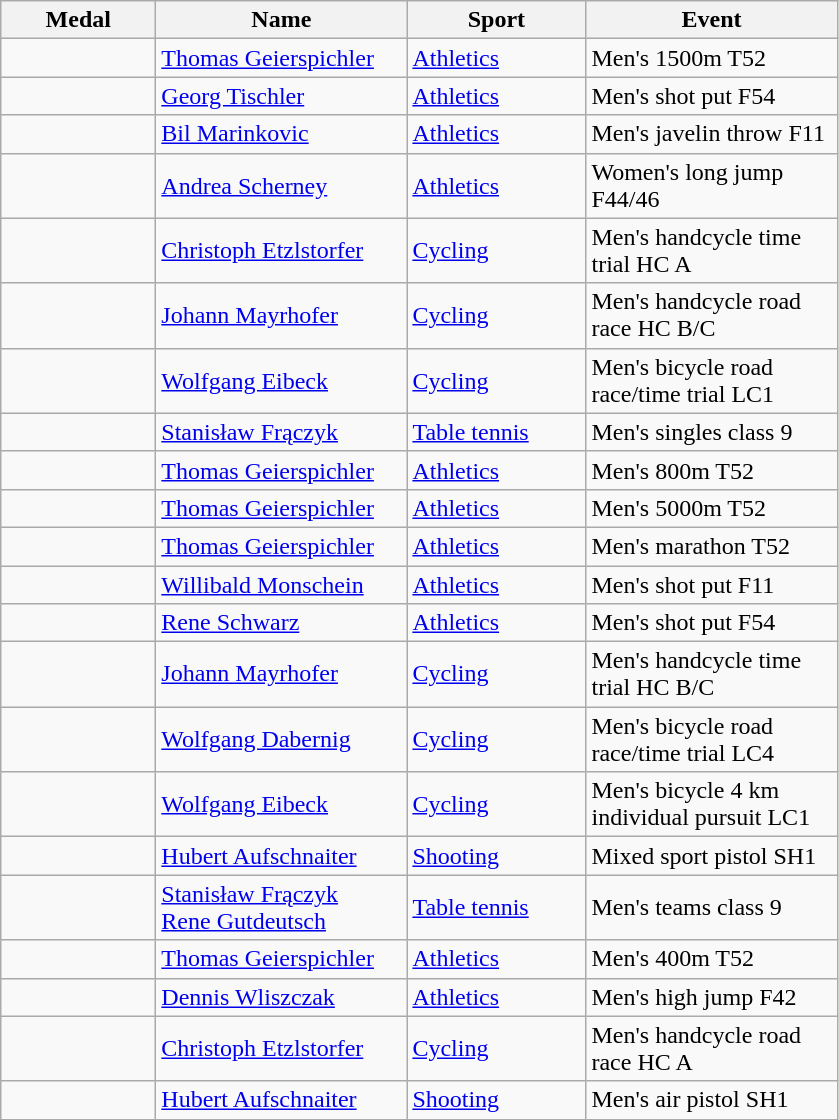<table class="wikitable">
<tr>
<th style="width:6em">Medal</th>
<th style="width:10em">Name</th>
<th style="width:7em">Sport</th>
<th style="width:10em">Event</th>
</tr>
<tr>
<td></td>
<td><a href='#'>Thomas Geierspichler</a></td>
<td><a href='#'>Athletics</a></td>
<td>Men's 1500m T52</td>
</tr>
<tr>
<td></td>
<td><a href='#'>Georg Tischler</a></td>
<td><a href='#'>Athletics</a></td>
<td>Men's shot put F54</td>
</tr>
<tr>
<td></td>
<td><a href='#'>Bil Marinkovic</a></td>
<td><a href='#'>Athletics</a></td>
<td>Men's javelin throw F11</td>
</tr>
<tr>
<td></td>
<td><a href='#'>Andrea Scherney</a></td>
<td><a href='#'>Athletics</a></td>
<td>Women's long jump F44/46</td>
</tr>
<tr>
<td></td>
<td><a href='#'>Christoph Etzlstorfer</a></td>
<td><a href='#'>Cycling</a></td>
<td>Men's handcycle time trial HC A</td>
</tr>
<tr>
<td></td>
<td><a href='#'>Johann Mayrhofer</a></td>
<td><a href='#'>Cycling</a></td>
<td>Men's handcycle road race HC B/C</td>
</tr>
<tr>
<td></td>
<td><a href='#'>Wolfgang Eibeck</a></td>
<td><a href='#'>Cycling</a></td>
<td>Men's bicycle road race/time trial LC1</td>
</tr>
<tr>
<td></td>
<td><a href='#'>Stanisław Frączyk</a></td>
<td><a href='#'>Table tennis</a></td>
<td>Men's singles class 9</td>
</tr>
<tr>
<td></td>
<td><a href='#'>Thomas Geierspichler</a></td>
<td><a href='#'>Athletics</a></td>
<td>Men's 800m T52</td>
</tr>
<tr>
<td></td>
<td><a href='#'>Thomas Geierspichler</a></td>
<td><a href='#'>Athletics</a></td>
<td>Men's 5000m T52</td>
</tr>
<tr>
<td></td>
<td><a href='#'>Thomas Geierspichler</a></td>
<td><a href='#'>Athletics</a></td>
<td>Men's marathon T52</td>
</tr>
<tr>
<td></td>
<td><a href='#'>Willibald Monschein</a></td>
<td><a href='#'>Athletics</a></td>
<td>Men's shot put F11</td>
</tr>
<tr>
<td></td>
<td><a href='#'>Rene Schwarz</a></td>
<td><a href='#'>Athletics</a></td>
<td>Men's shot put F54</td>
</tr>
<tr>
<td></td>
<td><a href='#'>Johann Mayrhofer</a></td>
<td><a href='#'>Cycling</a></td>
<td>Men's handcycle time trial HC B/C</td>
</tr>
<tr>
<td></td>
<td><a href='#'>Wolfgang Dabernig</a></td>
<td><a href='#'>Cycling</a></td>
<td>Men's bicycle road race/time trial LC4</td>
</tr>
<tr>
<td></td>
<td><a href='#'>Wolfgang Eibeck</a></td>
<td><a href='#'>Cycling</a></td>
<td>Men's bicycle 4 km individual pursuit LC1</td>
</tr>
<tr>
<td></td>
<td><a href='#'>Hubert Aufschnaiter</a></td>
<td><a href='#'>Shooting</a></td>
<td>Mixed sport pistol SH1</td>
</tr>
<tr>
<td></td>
<td><a href='#'>Stanisław Frączyk</a><br> <a href='#'>Rene Gutdeutsch</a></td>
<td><a href='#'>Table tennis</a></td>
<td>Men's teams class 9</td>
</tr>
<tr>
<td></td>
<td><a href='#'>Thomas Geierspichler</a></td>
<td><a href='#'>Athletics</a></td>
<td>Men's 400m T52</td>
</tr>
<tr>
<td></td>
<td><a href='#'>Dennis Wliszczak</a></td>
<td><a href='#'>Athletics</a></td>
<td>Men's high jump F42</td>
</tr>
<tr>
<td></td>
<td><a href='#'>Christoph Etzlstorfer</a></td>
<td><a href='#'>Cycling</a></td>
<td>Men's handcycle road race HC A</td>
</tr>
<tr>
<td></td>
<td><a href='#'>Hubert Aufschnaiter</a></td>
<td><a href='#'>Shooting</a></td>
<td>Men's air pistol SH1</td>
</tr>
</table>
